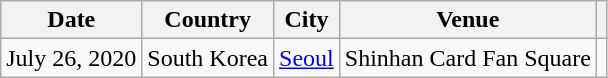<table class="wikitable plainrowheaders" style="text-align:center">
<tr>
<th scope="col">Date</th>
<th scope="col">Country</th>
<th scope="col">City</th>
<th scope="col">Venue</th>
<th scope="col" class="unsortable"></th>
</tr>
<tr>
<td>July 26, 2020</td>
<td>South Korea</td>
<td><a href='#'>Seoul</a></td>
<td>Shinhan Card Fan Square</td>
<td></td>
</tr>
</table>
